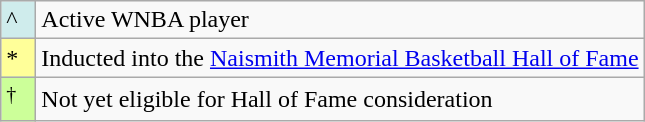<table class="wikitable">
<tr>
<td style="background:#CFECEC; width:1em">^</td>
<td>Active WNBA player</td>
</tr>
<tr>
<td style="background:#FFFF99; width:1em">*</td>
<td>Inducted into the <a href='#'>Naismith Memorial Basketball Hall of Fame</a></td>
</tr>
<tr>
<td style="background:#CCFF99; width:1em"><sup>†</sup></td>
<td>Not yet eligible for Hall of Fame consideration<br></td>
</tr>
</table>
